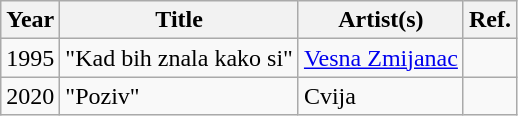<table class="wikitable">
<tr>
<th scope="col">Year</th>
<th scope="col">Title</th>
<th scope="col">Artist(s)</th>
<th scope="col">Ref.</th>
</tr>
<tr>
<td>1995</td>
<td>"Kad bih znala kako si"</td>
<td><a href='#'>Vesna Zmijanac</a></td>
<td></td>
</tr>
<tr>
<td>2020</td>
<td>"Poziv"</td>
<td>Cvija</td>
<td></td>
</tr>
</table>
